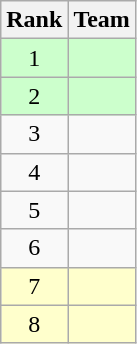<table class=wikitable style="text-align: center;">
<tr>
<th>Rank</th>
<th>Team</th>
</tr>
<tr style="background: #CCFFCC;">
<td>1</td>
<td style="text-align: left;"><strong></strong></td>
</tr>
<tr style="background: #CCFFCC;">
<td>2</td>
<td style="text-align: left;"><strong></strong></td>
</tr>
<tr>
<td>3</td>
<td style="text-align: left;"></td>
</tr>
<tr>
<td>4</td>
<td style="text-align: left;"></td>
</tr>
<tr>
<td>5</td>
<td style="text-align: left;"></td>
</tr>
<tr>
<td>6</td>
<td style="text-align: left;"></td>
</tr>
<tr style="background: #FFFFCC;">
<td>7</td>
<td style="text-align: left;"></td>
</tr>
<tr style="background: #FFFFCC;">
<td>8</td>
<td style="text-align: left;"></td>
</tr>
</table>
